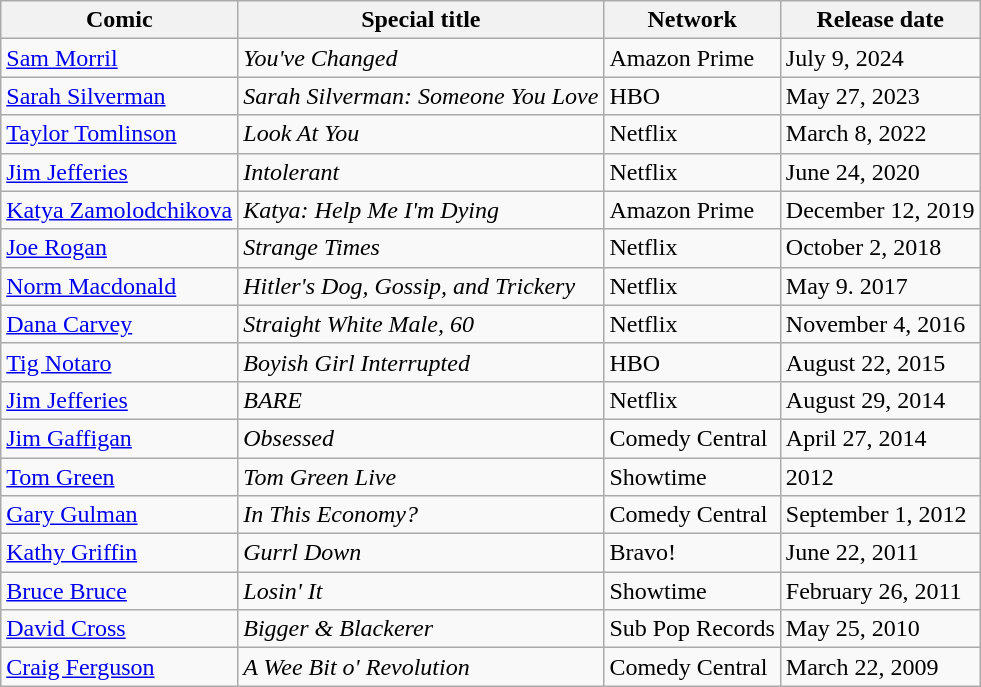<table class="wikitable">
<tr>
<th>Comic</th>
<th>Special title</th>
<th>Network</th>
<th>Release date</th>
</tr>
<tr>
<td><a href='#'>Sam Morril</a></td>
<td><em>You've Changed</em></td>
<td>Amazon Prime</td>
<td>July 9, 2024</td>
</tr>
<tr>
<td><a href='#'>Sarah Silverman</a></td>
<td><em>Sarah Silverman: Someone You Love</em></td>
<td>HBO</td>
<td>May 27, 2023</td>
</tr>
<tr>
<td><a href='#'>Taylor Tomlinson</a></td>
<td><em>Look At You</em></td>
<td>Netflix</td>
<td>March 8, 2022</td>
</tr>
<tr>
<td><a href='#'>Jim Jefferies</a></td>
<td><em>Intolerant</em></td>
<td>Netflix</td>
<td>June 24, 2020</td>
</tr>
<tr>
<td><a href='#'>Katya Zamolodchikova</a></td>
<td><em>Katya: Help Me I'm Dying</em></td>
<td>Amazon Prime</td>
<td>December 12, 2019</td>
</tr>
<tr>
<td><a href='#'>Joe Rogan</a></td>
<td><em>Strange Times</em></td>
<td>Netflix</td>
<td>October 2, 2018</td>
</tr>
<tr>
<td><a href='#'>Norm Macdonald</a></td>
<td><em>Hitler's Dog, Gossip, and Trickery</em></td>
<td>Netflix</td>
<td>May 9. 2017</td>
</tr>
<tr>
<td><a href='#'>Dana Carvey</a></td>
<td><em>Straight White Male, 60</em></td>
<td>Netflix</td>
<td>November 4, 2016</td>
</tr>
<tr>
<td><a href='#'>Tig Notaro</a></td>
<td><em>Boyish Girl Interrupted</em></td>
<td>HBO</td>
<td>August 22, 2015</td>
</tr>
<tr>
<td><a href='#'>Jim Jefferies</a></td>
<td><em>BARE</em></td>
<td>Netflix</td>
<td>August 29, 2014</td>
</tr>
<tr>
<td><a href='#'>Jim Gaffigan</a></td>
<td><em>Obsessed</em></td>
<td>Comedy Central</td>
<td>April 27, 2014</td>
</tr>
<tr>
<td><a href='#'>Tom Green</a></td>
<td><em>Tom Green Live</em></td>
<td>Showtime</td>
<td>2012</td>
</tr>
<tr>
<td><a href='#'>Gary Gulman</a></td>
<td><em>In This Economy?</em></td>
<td>Comedy Central</td>
<td>September 1, 2012</td>
</tr>
<tr>
<td><a href='#'>Kathy Griffin</a></td>
<td><em>Gurrl Down</em></td>
<td>Bravo!</td>
<td>June 22, 2011</td>
</tr>
<tr>
<td><a href='#'>Bruce Bruce</a></td>
<td><em>Losin' It</em></td>
<td>Showtime</td>
<td>February 26, 2011</td>
</tr>
<tr>
<td><a href='#'>David Cross</a></td>
<td><em>Bigger & Blackerer</em></td>
<td>Sub Pop Records</td>
<td>May 25, 2010</td>
</tr>
<tr>
<td><a href='#'>Craig Ferguson</a></td>
<td><em>A Wee Bit o' Revolution</em></td>
<td>Comedy Central</td>
<td>March 22, 2009</td>
</tr>
</table>
